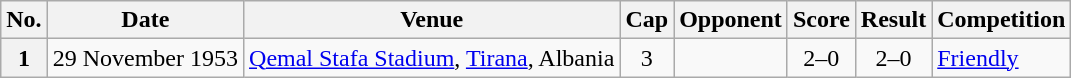<table class="wikitable plainrowheaders sortable">
<tr>
<th scope=col>No.</th>
<th scope=col data-sort-type=date>Date</th>
<th scope=col>Venue</th>
<th scope=col>Cap</th>
<th scope=col>Opponent</th>
<th scope=col>Score</th>
<th scope=col>Result</th>
<th scope=col>Competition</th>
</tr>
<tr>
<th scope=row>1</th>
<td>29 November 1953</td>
<td><a href='#'>Qemal Stafa Stadium</a>, <a href='#'>Tirana</a>, Albania</td>
<td align=center>3</td>
<td></td>
<td align=center>2–0</td>
<td align=center>2–0</td>
<td><a href='#'>Friendly</a></td>
</tr>
</table>
